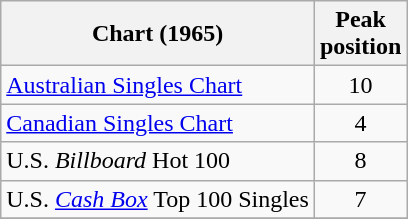<table class="wikitable sortable">
<tr>
<th>Chart (1965)</th>
<th>Peak<br>position</th>
</tr>
<tr>
<td><a href='#'>Australian Singles Chart</a></td>
<td align="center">10</td>
</tr>
<tr>
<td><a href='#'>Canadian Singles Chart</a></td>
<td align="center">4</td>
</tr>
<tr>
<td>U.S. <em>Billboard</em> Hot 100</td>
<td align="center">8</td>
</tr>
<tr>
<td>U.S. <em><a href='#'>Cash Box</a></em> Top 100 Singles</td>
<td align="center">7</td>
</tr>
<tr>
</tr>
</table>
